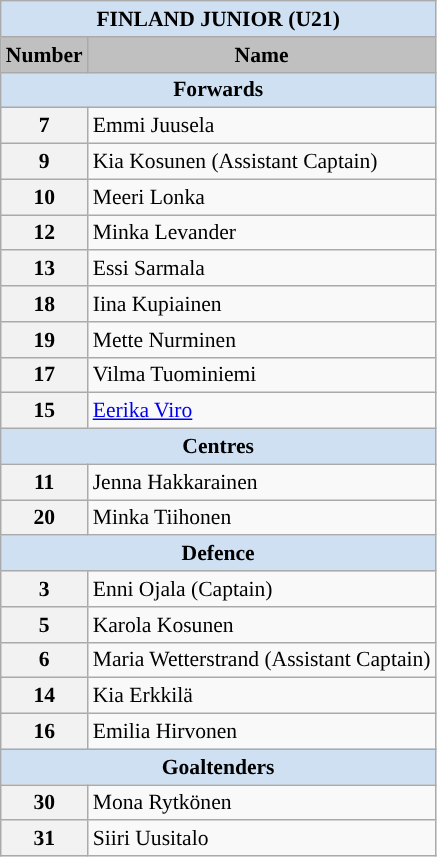<table class="wikitable" style="text-align:left; font-size:90%;">
<tr>
<th style=background:#CEE0F2 colspan=2>FINLAND JUNIOR (U21)</th>
</tr>
<tr>
<th style="background:silver;">Number</th>
<th style="background:silver;">Name</th>
</tr>
<tr>
<th style=background:#CEE0F2 colspan=2>Forwards</th>
</tr>
<tr>
<th>7</th>
<td>Emmi Juusela</td>
</tr>
<tr>
<th>9</th>
<td>Kia Kosunen (Assistant Captain)</td>
</tr>
<tr>
<th>10</th>
<td>Meeri Lonka</td>
</tr>
<tr>
<th>12</th>
<td>Minka Levander</td>
</tr>
<tr>
<th>13</th>
<td>Essi Sarmala</td>
</tr>
<tr>
<th>18</th>
<td>Iina Kupiainen</td>
</tr>
<tr>
<th>19</th>
<td>Mette Nurminen</td>
</tr>
<tr>
<th>17</th>
<td>Vilma Tuominiemi</td>
</tr>
<tr>
<th>15</th>
<td><a href='#'>Eerika Viro</a></td>
</tr>
<tr>
<th style=background:#CEE0F2 colspan=2>Centres</th>
</tr>
<tr>
<th>11</th>
<td>Jenna Hakkarainen</td>
</tr>
<tr>
<th>20</th>
<td>Minka Tiihonen</td>
</tr>
<tr>
<th style=background:#CEE0F2 colspan=2>Defence</th>
</tr>
<tr>
<th>3</th>
<td>Enni Ojala (Captain)</td>
</tr>
<tr>
<th>5</th>
<td>Karola Kosunen</td>
</tr>
<tr>
<th>6</th>
<td>Maria Wetterstrand (Assistant Captain)</td>
</tr>
<tr>
<th>14</th>
<td>Kia Erkkilä</td>
</tr>
<tr>
<th>16</th>
<td>Emilia Hirvonen</td>
</tr>
<tr>
<th style=background:#CEE0F2 colspan=2>Goaltenders</th>
</tr>
<tr>
<th>30</th>
<td>Mona Rytkönen</td>
</tr>
<tr>
<th>31</th>
<td>Siiri Uusitalo</td>
</tr>
</table>
